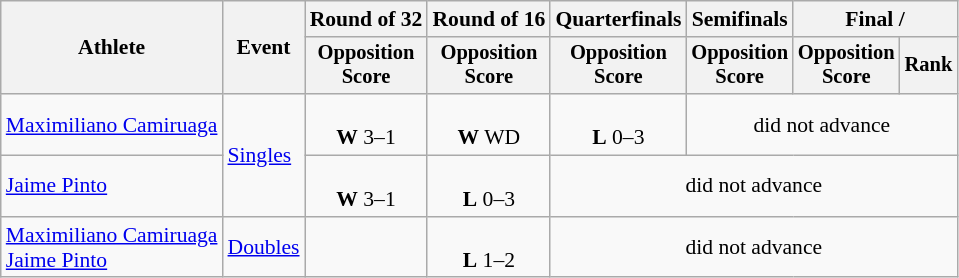<table class=wikitable style="font-size:90%">
<tr>
<th rowspan="2">Athlete</th>
<th rowspan="2">Event</th>
<th>Round of 32</th>
<th>Round of 16</th>
<th>Quarterfinals</th>
<th>Semifinals</th>
<th colspan=2>Final / </th>
</tr>
<tr style="font-size:95%">
<th>Opposition<br>Score</th>
<th>Opposition<br>Score</th>
<th>Opposition<br>Score</th>
<th>Opposition<br>Score</th>
<th>Opposition<br>Score</th>
<th>Rank</th>
</tr>
<tr align=center>
<td align=left><a href='#'>Maximiliano Camiruaga</a></td>
<td align=left rowspan=2><a href='#'>Singles</a></td>
<td><br><strong>W</strong> 3–1</td>
<td><br><strong>W</strong> WD</td>
<td><br><strong>L</strong> 0–3</td>
<td colspan=3>did not advance</td>
</tr>
<tr align=center>
<td align=left><a href='#'>Jaime Pinto</a></td>
<td><br><strong>W</strong> 3–1</td>
<td><br><strong>L</strong> 0–3</td>
<td colspan=4>did not advance</td>
</tr>
<tr align=center>
<td align=left><a href='#'>Maximiliano Camiruaga</a><br><a href='#'>Jaime Pinto</a></td>
<td><a href='#'>Doubles</a></td>
<td></td>
<td><br><strong>L</strong> 1–2</td>
<td colspan=4>did not advance</td>
</tr>
</table>
